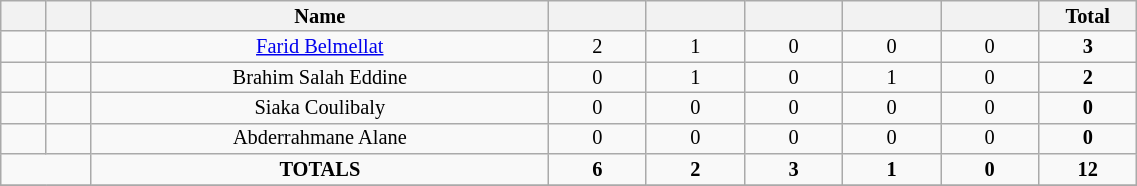<table class="wikitable sortable alternance"  style="font-size:85%; text-align:center; line-height:14px; width:60%;">
<tr>
<th width=15></th>
<th width=15></th>
<th width=210>Name</th>
<th width=40></th>
<th width=40></th>
<th width=40></th>
<th width=40></th>
<th width=40></th>
<th width=40>Total</th>
</tr>
<tr>
<td></td>
<td></td>
<td><a href='#'>Farid Belmellat</a></td>
<td>2</td>
<td>1</td>
<td>0</td>
<td>0</td>
<td>0</td>
<td><strong>3</strong></td>
</tr>
<tr>
<td></td>
<td></td>
<td>Brahim Salah Eddine</td>
<td>0</td>
<td>1</td>
<td>0</td>
<td>1</td>
<td>0</td>
<td><strong>2</strong></td>
</tr>
<tr>
<td></td>
<td></td>
<td>Siaka Coulibaly</td>
<td>0</td>
<td>0</td>
<td>0</td>
<td>0</td>
<td>0</td>
<td><strong>0</strong></td>
</tr>
<tr>
<td></td>
<td></td>
<td>Abderrahmane Alane</td>
<td>0</td>
<td>0</td>
<td>0</td>
<td>0</td>
<td>0</td>
<td><strong>0</strong></td>
</tr>
<tr>
<td colspan="2"></td>
<td><strong>TOTALS</strong></td>
<td><strong>6</strong></td>
<td><strong>2</strong></td>
<td><strong>3</strong></td>
<td><strong>1</strong></td>
<td><strong>0</strong></td>
<td><strong>12</strong></td>
</tr>
<tr>
</tr>
</table>
